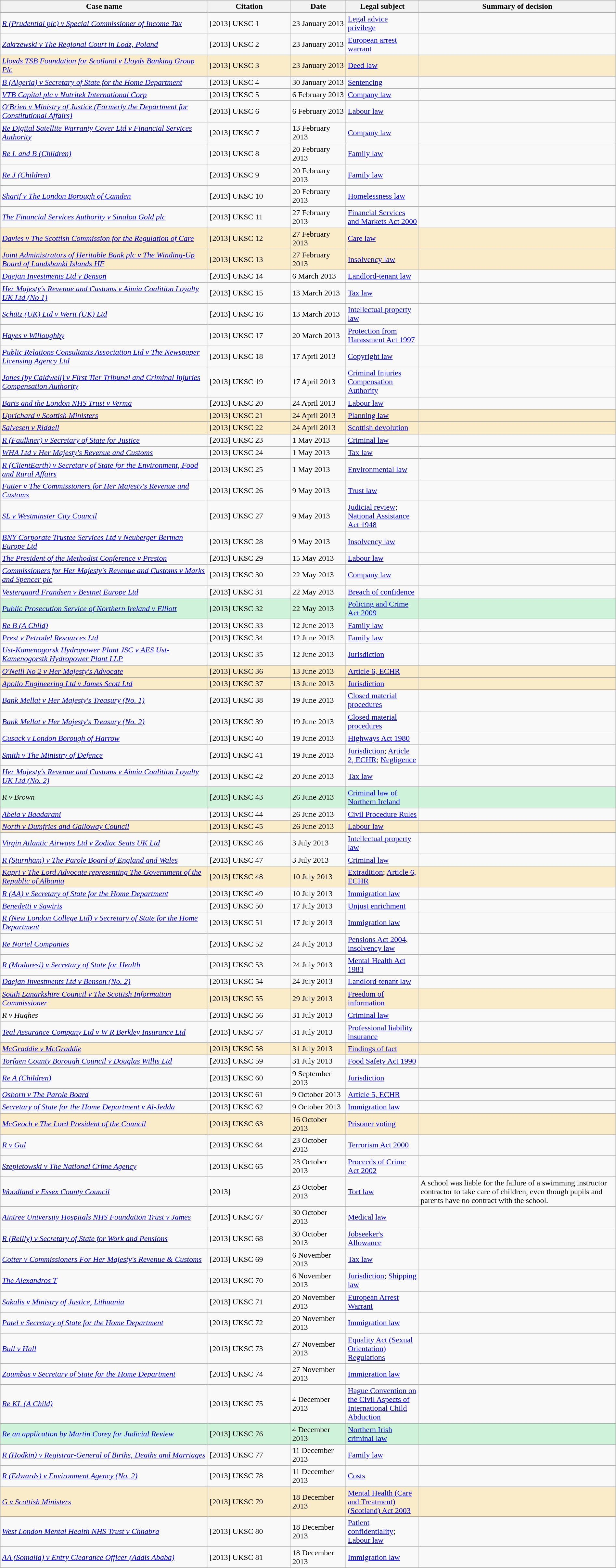<table class="wikitable sortable" style="margin: 1em auto 1em auto;">
<tr bgcolor=#DDDDDD align=center>
<th width=1200px>Case name</th>
<th width=420px>Citation</th>
<th width=200px>Date</th>
<th width=250px>Legal subject</th>
<th width=1200px>Summary of decision</th>
</tr>
<tr>
<td><em><a href='#'>R (Prudential plc) v Special Commissioner of Income Tax</a></em></td>
<td>[2013] UKSC 1</td>
<td>23 January 2013</td>
<td><a href='#'>Legal advice privilege</a></td>
<td></td>
</tr>
<tr>
<td><em><a href='#'>Zakrzewski v The Regional Court in Lodz, Poland</a></em></td>
<td>[2013] UKSC 2</td>
<td>23 January 2013</td>
<td><a href='#'>European arrest warrant</a></td>
<td></td>
</tr>
<tr>
<td bgcolor=#faecc8><em><a href='#'>Lloyds TSB Foundation for Scotland v Lloyds Banking Group Plc</a> </em></td>
<td bgcolor=#faecc8>[2013] UKSC 3</td>
<td bgcolor=#faecc8>23 January 2013</td>
<td bgcolor=#faecc8><a href='#'>Deed law</a></td>
<td bgcolor=#faecc8></td>
</tr>
<tr>
<td><em><a href='#'>B (Algeria) v Secretary of State for the Home Department</a></em></td>
<td>[2013] UKSC 4</td>
<td>30 January 2013</td>
<td><a href='#'>Sentencing</a></td>
<td></td>
</tr>
<tr>
<td><em><a href='#'>VTB Capital plc v Nutritek International Corp</a></em></td>
<td>[2013] UKSC 5</td>
<td>6 February 2013</td>
<td><a href='#'>Company law</a></td>
<td></td>
</tr>
<tr>
<td><em><a href='#'>O'Brien v Ministry of Justice (Formerly the Department for Constitutional Affairs)</a></em></td>
<td>[2013] UKSC 6</td>
<td>6 February 2013</td>
<td><a href='#'>Labour law</a></td>
<td></td>
</tr>
<tr>
<td><em><a href='#'>Re Digital Satellite Warranty Cover Ltd v Financial Services Authority</a></em></td>
<td>[2013] UKSC 7</td>
<td>13 February 2013</td>
<td><a href='#'>Company law</a></td>
<td></td>
</tr>
<tr>
<td><em><a href='#'>Re L and B (Children)</a></em></td>
<td>[2013] UKSC 8</td>
<td>20 February 2013</td>
<td><a href='#'>Family law</a></td>
<td></td>
</tr>
<tr>
<td><em><a href='#'>Re J (Children)</a></em></td>
<td>[2013] UKSC 9</td>
<td>20 February 2013</td>
<td><a href='#'>Family law</a></td>
<td></td>
</tr>
<tr>
<td><em><a href='#'>Sharif v The London Borough of Camden</a></em></td>
<td>[2013] UKSC 10</td>
<td>20 February 2013</td>
<td><a href='#'>Homelessness law</a></td>
<td></td>
</tr>
<tr>
<td><em><a href='#'>The Financial Services Authority v Sinaloa Gold plc</a></em></td>
<td>[2013] UKSC 11</td>
<td>27 February 2013</td>
<td><a href='#'>Financial Services and Markets Act 2000</a></td>
<td></td>
</tr>
<tr>
<td bgcolor=#faecc8><em><a href='#'>Davies v The Scottish Commission for the Regulation of Care</a></em></td>
<td bgcolor=#faecc8>[2013] UKSC 12</td>
<td bgcolor=#faecc8>27 February 2013</td>
<td bgcolor=#faecc8><a href='#'>Care law</a></td>
<td bgcolor=#faecc8></td>
</tr>
<tr>
<td bgcolor=#faecc8><em><a href='#'>Joint Administrators of Heritable Bank plc v The Winding-Up Board of Landsbanki Islands HF</a></em></td>
<td bgcolor=#faecc8>[2013] UKSC 13</td>
<td bgcolor=#faecc8>27 February 2013</td>
<td bgcolor=#faecc8><a href='#'>Insolvency law</a></td>
<td bgcolor=#faecc8></td>
</tr>
<tr>
<td><em><a href='#'>Daejan Investments Ltd v Benson</a></em></td>
<td>[2013] UKSC 14</td>
<td>6 March 2013</td>
<td><a href='#'>Landlord-tenant law</a></td>
<td></td>
</tr>
<tr>
<td><em><a href='#'>Her Majesty's Revenue and Customs v Aimia Coalition Loyalty UK Ltd (No 1)</a></em></td>
<td>[2013] UKSC 15</td>
<td>13 March 2013</td>
<td><a href='#'>Tax law</a></td>
<td></td>
</tr>
<tr>
<td><em><a href='#'>Schütz (UK) Ltd v Werit (UK) Ltd</a></em></td>
<td>[2013] UKSC 16</td>
<td>13 March 2013</td>
<td><a href='#'>Intellectual property law</a></td>
<td></td>
</tr>
<tr>
<td><em><a href='#'>Hayes v Willoughby</a></em></td>
<td>[2013] UKSC 17</td>
<td>20 March 2013</td>
<td><a href='#'>Protection from Harassment Act 1997</a></td>
<td></td>
</tr>
<tr>
<td><em><a href='#'>Public Relations Consultants Association Ltd v The Newspaper Licensing Agency Ltd</a></em></td>
<td>[2013] UKSC 18</td>
<td>17 April 2013</td>
<td><a href='#'>Copyright law</a></td>
<td></td>
</tr>
<tr>
<td><em><a href='#'>Jones (by Caldwell) v First Tier Tribunal and Criminal Injuries Compensation Authority</a></em></td>
<td>[2013] UKSC 19</td>
<td>17 April 2013</td>
<td><a href='#'>Criminal Injuries Compensation Authority</a></td>
<td></td>
</tr>
<tr>
<td><em><a href='#'>Barts and the London NHS Trust v Verma</a></em></td>
<td>[2013] UKSC 20</td>
<td>24 April 2013</td>
<td><a href='#'>Labour law</a></td>
<td></td>
</tr>
<tr>
<td bgcolor=#faecc8><em><a href='#'>Uprichard v Scottish Ministers</a></em></td>
<td bgcolor=#faecc8>[2013] UKSC 21</td>
<td bgcolor=#faecc8>24 April 2013</td>
<td bgcolor=#faecc8><a href='#'>Planning law</a></td>
<td bgcolor=#faecc8></td>
</tr>
<tr>
<td bgcolor=#faecc8><em><a href='#'>Salvesen v Riddell</a></em></td>
<td bgcolor=#faecc8>[2013] UKSC 22</td>
<td bgcolor=#faecc8>24 April 2013</td>
<td bgcolor=#faecc8><a href='#'>Scottish devolution</a></td>
<td bgcolor=#faecc8></td>
</tr>
<tr>
<td><em><a href='#'>R (Faulkner) v Secretary of State for Justice</a></em></td>
<td>[2013] UKSC 23</td>
<td>1 May 2013</td>
<td><a href='#'>Criminal law</a></td>
<td></td>
</tr>
<tr>
<td><em><a href='#'>WHA Ltd v Her Majesty's Revenue and Customs</a></em></td>
<td>[2013] UKSC 24</td>
<td>1 May 2013</td>
<td><a href='#'>Tax law</a></td>
<td></td>
</tr>
<tr>
<td><em><a href='#'>R (ClientEarth) v Secretary of State for the Environment, Food and Rural Affairs</a></em></td>
<td>[2013] UKSC 25</td>
<td>1 May 2013</td>
<td><a href='#'>Environmental law</a></td>
<td></td>
</tr>
<tr>
<td><em><a href='#'>Futter v The Commissioners for Her Majesty's Revenue and Customs</a></em></td>
<td>[2013] UKSC 26</td>
<td>9 May 2013</td>
<td><a href='#'>Trust law</a></td>
<td> </td>
</tr>
<tr>
<td><em><a href='#'>SL v Westminster City Council</a></em></td>
<td>[2013] UKSC 27</td>
<td>9 May 2013</td>
<td><a href='#'>Judicial review</a>; <a href='#'>National Assistance Act 1948</a></td>
<td></td>
</tr>
<tr>
<td><em><a href='#'>BNY Corporate Trustee Services Ltd v Neuberger Berman Europe Ltd</a></em></td>
<td>[2013] UKSC 28</td>
<td>9 May 2013</td>
<td><a href='#'>Insolvency law</a></td>
<td></td>
</tr>
<tr>
<td><em><a href='#'>The President of the Methodist Conference v Preston</a></em></td>
<td>[2013] UKSC 29</td>
<td>15 May 2013</td>
<td><a href='#'>Labour law</a></td>
<td></td>
</tr>
<tr>
<td><em><a href='#'>Commissioners for Her Majesty's Revenue and Customs v Marks and Spencer plc</a></em></td>
<td>[2013] UKSC 30</td>
<td>22 May 2013</td>
<td><a href='#'>Company law</a></td>
<td></td>
</tr>
<tr>
<td><em><a href='#'>Vestergaard Frandsen v Bestnet Europe Ltd</a></em></td>
<td>[2013] UKSC 31</td>
<td>22 May 2013</td>
<td><a href='#'>Breach of confidence</a></td>
<td></td>
</tr>
<tr>
<td bgcolor=#CEF2DA><em><a href='#'>Public Prosecution Service of Northern Ireland v Elliott</a></em></td>
<td bgcolor=#CEF2DA>[2013] UKSC 32</td>
<td bgcolor=#CEF2DA>22 May 2013</td>
<td bgcolor=#CEF2DA><a href='#'>Policing and Crime Act 2009</a></td>
<td bgcolor=#CEF2DA></td>
</tr>
<tr>
<td><em><a href='#'>Re B (A Child)</a></em></td>
<td>[2013] UKSC 33</td>
<td>12 June 2013</td>
<td><a href='#'>Family law</a></td>
<td></td>
</tr>
<tr>
<td><em><a href='#'>Prest v Petrodel Resources Ltd</a></em></td>
<td>[2013] UKSC 34</td>
<td>12 June 2013</td>
<td><a href='#'>Family law</a></td>
<td></td>
</tr>
<tr>
<td><em><a href='#'>Ust-Kamenogorsk Hydropower Plant JSC v AES Ust-Kamenogorstk Hydropower Plant LLP</a></em></td>
<td>[2013] UKSC 35</td>
<td>12 June 2013</td>
<td><a href='#'>Jurisdiction</a></td>
<td></td>
</tr>
<tr>
<td bgcolor=#faecc8><em><a href='#'>O'Neill No 2 v Her Majesty's Advocate</a></em></td>
<td bgcolor=#faecc8>[2013] UKSC 36</td>
<td bgcolor=#faecc8>13 June 2013</td>
<td bgcolor=#faecc8><a href='#'>Article 6, ECHR</a></td>
<td bgcolor=#faecc8></td>
</tr>
<tr>
<td bgcolor=#faecc8><em><a href='#'>Apollo Engineering Ltd v James Scott Ltd</a></em></td>
<td bgcolor=#faecc8>[2013] UKSC 37</td>
<td bgcolor=#faecc8>13 June 2013</td>
<td bgcolor=#faecc8><a href='#'>Jurisdiction</a></td>
<td bgcolor=#faecc8></td>
</tr>
<tr>
<td><em><a href='#'>Bank Mellat v Her Majesty's Treasury (No. 1)</a></em></td>
<td>[2013] UKSC 38</td>
<td>19 June 2013</td>
<td><a href='#'>Closed material procedures</a></td>
<td></td>
</tr>
<tr>
<td><em><a href='#'>Bank Mellat v Her Majesty's Treasury (No. 2)</a></em></td>
<td>[2013] UKSC 39</td>
<td>19 June 2013</td>
<td><a href='#'>Closed material procedures</a></td>
<td></td>
</tr>
<tr>
<td><em><a href='#'>Cusack v London Borough of Harrow</a></em></td>
<td>[2013] UKSC 40</td>
<td>19 June 2013</td>
<td><a href='#'>Highways Act 1980</a></td>
<td></td>
</tr>
<tr>
<td><em><a href='#'>Smith v The Ministry of Defence</a></em></td>
<td>[2013] UKSC 41</td>
<td>19 June 2013</td>
<td><a href='#'>Jurisdiction</a>; <a href='#'>Article 2, ECHR</a>; <a href='#'>Negligence</a></td>
<td></td>
</tr>
<tr>
<td><em><a href='#'>Her Majesty's Revenue and Customs v Aimia Coalition Loyalty UK Ltd (No. 2)</a></em></td>
<td>[2013] UKSC 42</td>
<td>20 June 2013</td>
<td><a href='#'>Tax law</a></td>
<td></td>
</tr>
<tr>
<td bgcolor=#CEF2DA><em>R v Brown</em></td>
<td bgcolor=#CEF2DA>[2013] UKSC 43</td>
<td bgcolor=#CEF2DA>26 June 2013</td>
<td bgcolor=#CEF2DA><a href='#'>Criminal law of Northern Ireland</a></td>
<td bgcolor=#CEF2DA></td>
</tr>
<tr>
<td><em><a href='#'>Abela v Baadarani</a></em></td>
<td>[2013] UKSC 44</td>
<td>26 June 2013</td>
<td><a href='#'>Civil Procedure Rules</a></td>
<td></td>
</tr>
<tr>
<td bgcolor=#faecc8><em><a href='#'>North v Dumfries and Galloway Council</a></em></td>
<td bgcolor=#faecc8>[2013] UKSC 45</td>
<td bgcolor=#faecc8>26 June 2013</td>
<td bgcolor=#faecc8><a href='#'>Labour law</a></td>
<td bgcolor=#faecc8></td>
</tr>
<tr>
<td><em><a href='#'>Virgin Atlantic Airways Ltd v Zodiac Seats UK Ltd</a></em></td>
<td>[2013] UKSC 46</td>
<td>3 July 2013</td>
<td><a href='#'>Intellectual property law</a></td>
<td></td>
</tr>
<tr>
<td><em><a href='#'>R (Sturnham) v The Parole Board of England and Wales</a></em></td>
<td>[2013] UKSC 47</td>
<td>3 July 2013</td>
<td><a href='#'>Criminal law</a></td>
<td></td>
</tr>
<tr>
<td bgcolor=#faecc8><em><a href='#'>Kapri v The Lord Advocate representing The Government of the Republic of Albania</a></em></td>
<td bgcolor=#faecc8>[2013] UKSC 48</td>
<td bgcolor=#faecc8>10 July 2013</td>
<td bgcolor=#faecc8><a href='#'>Extradition</a>; <a href='#'>Article 6, ECHR</a></td>
<td bgcolor=#faecc8></td>
</tr>
<tr>
<td><em><a href='#'>R (AA) v Secretary of State for the Home Department</a></em></td>
<td>[2013] UKSC 49</td>
<td>10 July 2013</td>
<td><a href='#'>Immigration law</a></td>
<td></td>
</tr>
<tr>
<td><em><a href='#'>Benedetti v Sawiris</a></em></td>
<td>[2013] UKSC 50</td>
<td>17 July 2013</td>
<td><a href='#'>Unjust enrichment</a></td>
<td></td>
</tr>
<tr>
<td><em><a href='#'>R (New London College Ltd) v Secretary of State for the Home Department</a></em></td>
<td>[2013] UKSC 51</td>
<td>17 July 2013</td>
<td><a href='#'>Immigration law</a></td>
<td></td>
</tr>
<tr>
<td><em><a href='#'>Re Nortel Companies</a></em></td>
<td>[2013] UKSC 52</td>
<td>24 July 2013</td>
<td><a href='#'>Pensions Act 2004</a>, <a href='#'>insolvency law</a></td>
<td></td>
</tr>
<tr>
<td><em><a href='#'>R (Modaresi) v Secretary of State for Health</a></em></td>
<td>[2013] UKSC 53</td>
<td>24 July 2013</td>
<td><a href='#'>Mental Health Act 1983</a></td>
<td></td>
</tr>
<tr>
<td><em><a href='#'>Daejan Investments Ltd v Benson (No. 2)</a></em></td>
<td>[2013] UKSC 54</td>
<td>24 July 2013</td>
<td><a href='#'>Landlord-tenant law</a></td>
<td></td>
</tr>
<tr>
<td bgcolor=#faecc8><em><a href='#'>South Lanarkshire Council v The Scottish Information Commissioner</a></em></td>
<td bgcolor=#faecc8>[2013] UKSC 55</td>
<td bgcolor=#faecc8>29 July 2013</td>
<td bgcolor=#faecc8><a href='#'>Freedom of information</a></td>
<td bgcolor=#faecc8></td>
</tr>
<tr>
<td><em>R v Hughes</em></td>
<td>[2013] UKSC 56</td>
<td>31 July 2013</td>
<td><a href='#'>Criminal law</a></td>
<td></td>
</tr>
<tr>
<td><em><a href='#'>Teal Assurance Company Ltd v W R Berkley Insurance Ltd</a></em></td>
<td>[2013] UKSC 57</td>
<td>31 July 2013</td>
<td><a href='#'>Professional liability insurance</a></td>
<td></td>
</tr>
<tr>
<td bgcolor=#faecc8><em><a href='#'>McGraddie v McGraddie</a></em></td>
<td bgcolor=#faecc8>[2013] UKSC 58</td>
<td bgcolor=#faecc8>31 July 2013</td>
<td bgcolor=#faecc8><a href='#'>Findings of fact</a></td>
<td bgcolor=#faecc8></td>
</tr>
<tr>
<td><em><a href='#'>Torfaen County Borough Council v Douglas Willis Ltd</a></em></td>
<td>[2013] UKSC 59</td>
<td>31 July 2013</td>
<td><a href='#'>Food Safety Act 1990</a></td>
<td></td>
</tr>
<tr>
<td><em><a href='#'>Re A (Children)</a></em></td>
<td>[2013] UKSC 60</td>
<td>9 September 2013</td>
<td><a href='#'>Jurisdiction</a></td>
<td></td>
</tr>
<tr>
<td><em><a href='#'>Osborn v The Parole Board</a></em></td>
<td>[2013] UKSC 61</td>
<td>9 October 2013</td>
<td><a href='#'>Article 5, ECHR</a></td>
<td></td>
</tr>
<tr>
<td><em><a href='#'>Secretary of State for the Home Department v Al-Jedda</a></em></td>
<td>[2013] UKSC 62</td>
<td>9 October 2013</td>
<td><a href='#'>Immigration law</a></td>
<td></td>
</tr>
<tr>
<td bgcolor=#faecc8><em><a href='#'>McGeoch v The Lord President of the Council</a></em></td>
<td bgcolor=#faecc8>[2013] UKSC 63</td>
<td bgcolor=#faecc8>16 October 2013</td>
<td bgcolor=#faecc8><a href='#'>Prisoner voting</a></td>
<td bgcolor=#faecc8></td>
</tr>
<tr>
<td><em><a href='#'>R v Gul</a></em></td>
<td>[2013] UKSC 64</td>
<td>23 October 2013</td>
<td><a href='#'>Terrorism Act 2000</a></td>
<td></td>
</tr>
<tr>
<td><em><a href='#'>Szepietowski v The National Crime Agency</a></em></td>
<td>[2013] UKSC 65</td>
<td>23 October 2013</td>
<td><a href='#'>Proceeds of Crime Act 2002</a></td>
<td></td>
</tr>
<tr>
<td><em><a href='#'>Woodland v Essex County Council</a></em></td>
<td>[2013] </td>
<td>23 October 2013</td>
<td><a href='#'>Tort law</a></td>
<td>A school was liable for the failure of a swimming instructor contractor to take care of children, even though pupils and parents have no contract with the school.</td>
</tr>
<tr>
<td><em><a href='#'>Aintree University Hospitals NHS Foundation Trust v James</a></em></td>
<td>[2013] UKSC 67</td>
<td>30 October 2013</td>
<td><a href='#'>Medical law</a></td>
<td></td>
</tr>
<tr>
<td><em><a href='#'>R (Reilly) v Secretary of State for Work and Pensions</a></em></td>
<td>[2013] UKSC 68</td>
<td>30 October 2013</td>
<td><a href='#'>Jobseeker's Allowance</a></td>
<td></td>
</tr>
<tr>
<td><em><a href='#'>Cotter v Commissioners For Her Majesty's Revenue & Customs</a></em></td>
<td>[2013] UKSC 69</td>
<td>6 November 2013</td>
<td><a href='#'>Tax law</a></td>
<td></td>
</tr>
<tr>
<td><em><a href='#'>The Alexandros T</a></em></td>
<td>[2013] UKSC 70</td>
<td>6 November 2013</td>
<td><a href='#'>Jurisdiction</a>; <a href='#'>Shipping law</a></td>
<td></td>
</tr>
<tr>
<td><em><a href='#'>Sakalis v Ministry of Justice, Lithuania</a></em></td>
<td>[2013] UKSC 71</td>
<td>20 November 2013</td>
<td><a href='#'>European Arrest Warrant</a></td>
<td></td>
</tr>
<tr>
<td><em><a href='#'>Patel v Secretary of State for the Home Department</a></em></td>
<td>[2013] UKSC 72</td>
<td>20 November 2013</td>
<td><a href='#'>Immigration law</a></td>
<td></td>
</tr>
<tr>
<td><em><a href='#'>Bull v Hall</a></em></td>
<td>[2013] UKSC 73</td>
<td>27 November 2013</td>
<td><a href='#'>Equality Act (Sexual Orientation) Regulations</a></td>
<td></td>
</tr>
<tr>
<td><em><a href='#'>Zoumbas v Secretary of State for the Home Department</a></em></td>
<td>[2013] UKSC 74</td>
<td>27 November 2013</td>
<td><a href='#'>Immigration law</a></td>
<td></td>
</tr>
<tr>
<td><em><a href='#'>Re KL (A Child)</a></em></td>
<td>[2013] UKSC 75</td>
<td>4 December 2013</td>
<td><a href='#'>Hague Convention on the Civil Aspects of International Child Abduction</a></td>
<td></td>
</tr>
<tr>
<td bgcolor=#CEF2DA><em><a href='#'>Re an application by Martin Corey for Judicial Review</a> </em></td>
<td bgcolor=#CEF2DA>[2013] UKSC 76</td>
<td bgcolor=#CEF2DA>4 December 2013</td>
<td bgcolor=#CEF2DA><a href='#'>Northern Irish criminal law</a></td>
<td bgcolor=#CEF2DA></td>
</tr>
<tr>
<td><em><a href='#'>R (Hodkin) v Registrar-General of Births, Deaths and Marriages</a></em></td>
<td>[2013] UKSC 77</td>
<td>11 December 2013</td>
<td><a href='#'>Family law</a></td>
<td></td>
</tr>
<tr>
<td><em><a href='#'>R (Edwards) v Environment Agency (No. 2)</a></em></td>
<td>[2013] UKSC 78</td>
<td>11 December 2013</td>
<td><a href='#'>Costs</a></td>
<td></td>
</tr>
<tr>
<td bgcolor=#faecc8><em><a href='#'>G v Scottish Ministers</a></em></td>
<td bgcolor=#faecc8>[2013] UKSC 79</td>
<td bgcolor=#faecc8>18 December 2013</td>
<td bgcolor=#faecc8><a href='#'>Mental Health (Care and Treatment) (Scotland) Act 2003</a></td>
<td bgcolor=#faecc8></td>
</tr>
<tr>
<td><em><a href='#'>West London Mental Health NHS Trust v Chhabra</a></em></td>
<td>[2013] UKSC 80</td>
<td>18 December 2013</td>
<td><a href='#'>Patient confidentiality</a>; <a href='#'>Labour law</a></td>
<td></td>
</tr>
<tr>
<td><em><a href='#'>AA (Somalia) v Entry Clearance Officer (Addis Ababa)</a> </em></td>
<td>[2013] UKSC 81</td>
<td>18 December 2013</td>
<td><a href='#'>Immigration law</a></td>
<td></td>
</tr>
<tr>
</tr>
</table>
